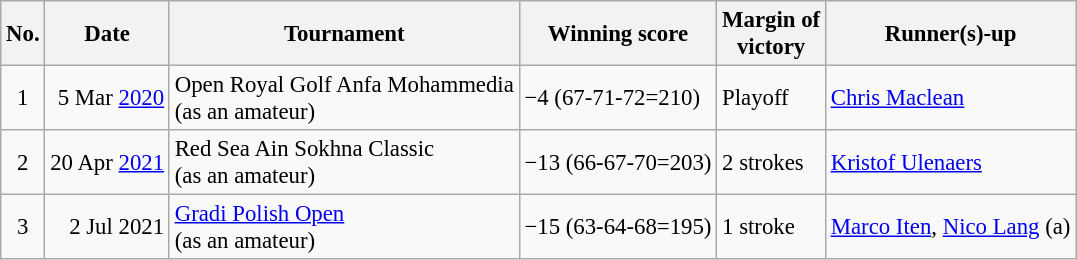<table class="wikitable" style="font-size:95%;">
<tr>
<th>No.</th>
<th>Date</th>
<th>Tournament</th>
<th>Winning score</th>
<th>Margin of<br>victory</th>
<th>Runner(s)-up</th>
</tr>
<tr>
<td align=center>1</td>
<td align=right>5 Mar <a href='#'>2020</a></td>
<td>Open Royal Golf Anfa Mohammedia<br>(as an amateur)</td>
<td>−4 (67-71-72=210)</td>
<td>Playoff</td>
<td> <a href='#'>Chris Maclean</a></td>
</tr>
<tr>
<td align=center>2</td>
<td align=right>20 Apr <a href='#'>2021</a></td>
<td>Red Sea Ain Sokhna Classic<br>(as an amateur)</td>
<td>−13 (66-67-70=203)</td>
<td>2 strokes</td>
<td> <a href='#'>Kristof Ulenaers</a></td>
</tr>
<tr>
<td align=center>3</td>
<td align=right>2 Jul 2021</td>
<td><a href='#'>Gradi Polish Open</a><br>(as an amateur)</td>
<td>−15 (63-64-68=195)</td>
<td>1 stroke</td>
<td> <a href='#'>Marco Iten</a>,  <a href='#'>Nico Lang</a> (a)</td>
</tr>
</table>
